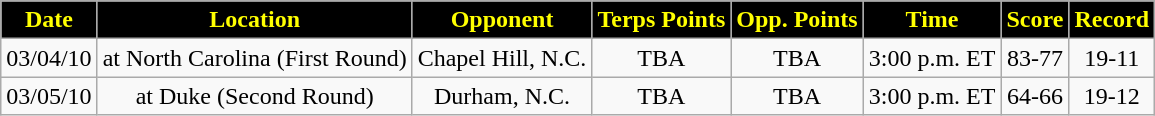<table class="wikitable" style="text-align:center">
<tr>
<th style="background:black;color:yellow;">Date</th>
<th style="background:black;color:yellow;">Location</th>
<th style="background:black;color:yellow;">Opponent</th>
<th style="background:black;color:yellow;">Terps Points</th>
<th style="background:black;color:yellow;">Opp. Points</th>
<th style="background:black;color:yellow;">Time</th>
<th style="background:black;color:yellow;">Score</th>
<th style="background:black;color:yellow;">Record</th>
</tr>
<tr>
<td>03/04/10</td>
<td>at North Carolina (First Round)</td>
<td>Chapel Hill, N.C.</td>
<td>TBA</td>
<td>TBA</td>
<td>3:00 p.m. ET</td>
<td>83-77</td>
<td>19-11</td>
</tr>
<tr>
<td>03/05/10</td>
<td>at Duke (Second Round)</td>
<td>Durham, N.C.</td>
<td>TBA</td>
<td>TBA</td>
<td>3:00 p.m. ET</td>
<td>64-66</td>
<td>19-12</td>
</tr>
</table>
